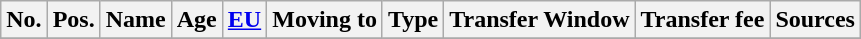<table class="wikitable">
<tr>
<th>No.</th>
<th>Pos.</th>
<th>Name</th>
<th>Age</th>
<th><a href='#'>EU</a></th>
<th>Moving to</th>
<th>Type</th>
<th>Transfer Window</th>
<th>Transfer fee</th>
<th>Sources</th>
</tr>
<tr>
</tr>
</table>
